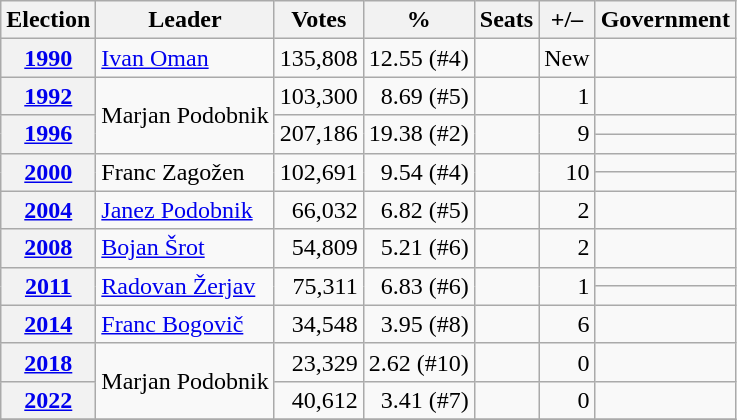<table class=wikitable style="text-align: right;">
<tr>
<th>Election</th>
<th>Leader</th>
<th>Votes</th>
<th>%</th>
<th>Seats</th>
<th>+/–</th>
<th>Government</th>
</tr>
<tr>
<th><a href='#'>1990</a></th>
<td align="left"><a href='#'>Ivan Oman</a></td>
<td>135,808</td>
<td>12.55 (#4)</td>
<td></td>
<td>New</td>
<td></td>
</tr>
<tr>
<th><a href='#'>1992</a></th>
<td align="left" rowspan="3">Marjan Podobnik</td>
<td>103,300</td>
<td>8.69 (#5)</td>
<td></td>
<td> 1</td>
<td></td>
</tr>
<tr>
<th rowspan="2"><a href='#'>1996</a></th>
<td rowspan="2">207,186</td>
<td rowspan="2">19.38 (#2)</td>
<td rowspan="2"></td>
<td rowspan="2"> 9</td>
<td> </td>
</tr>
<tr>
<td> </td>
</tr>
<tr>
<th rowspan="2"><a href='#'>2000</a></th>
<td rowspan="2" align="left">Franc Zagožen</td>
<td rowspan="2">102,691</td>
<td rowspan="2">9.54 (#4)</td>
<td rowspan="2"></td>
<td rowspan="2"> 10</td>
<td> </td>
</tr>
<tr>
<td> </td>
</tr>
<tr>
<th><a href='#'>2004</a></th>
<td align="left"><a href='#'>Janez Podobnik</a></td>
<td>66,032</td>
<td>6.82 (#5)</td>
<td></td>
<td> 2</td>
<td></td>
</tr>
<tr>
<th><a href='#'>2008</a></th>
<td align="left"><a href='#'>Bojan Šrot</a></td>
<td>54,809</td>
<td>5.21 (#6)</td>
<td></td>
<td> 2</td>
<td></td>
</tr>
<tr>
<th rowspan="2"><a href='#'>2011</a></th>
<td rowspan="2" align="left"><a href='#'>Radovan Žerjav</a></td>
<td rowspan="2">75,311</td>
<td rowspan="2">6.83 (#6)</td>
<td rowspan="2"></td>
<td rowspan="2"> 1</td>
<td> </td>
</tr>
<tr>
<td> </td>
</tr>
<tr>
<th><a href='#'>2014</a></th>
<td align="left"><a href='#'>Franc Bogovič</a></td>
<td>34,548</td>
<td>3.95 (#8)</td>
<td></td>
<td> 6</td>
<td></td>
</tr>
<tr>
<th><a href='#'>2018</a></th>
<td align="left" rowspan="2">Marjan Podobnik</td>
<td>23,329</td>
<td>2.62 (#10)</td>
<td></td>
<td> 0</td>
<td></td>
</tr>
<tr>
<th><a href='#'>2022</a></th>
<td>40,612</td>
<td>3.41 (#7)</td>
<td></td>
<td> 0</td>
<td></td>
</tr>
<tr>
</tr>
</table>
